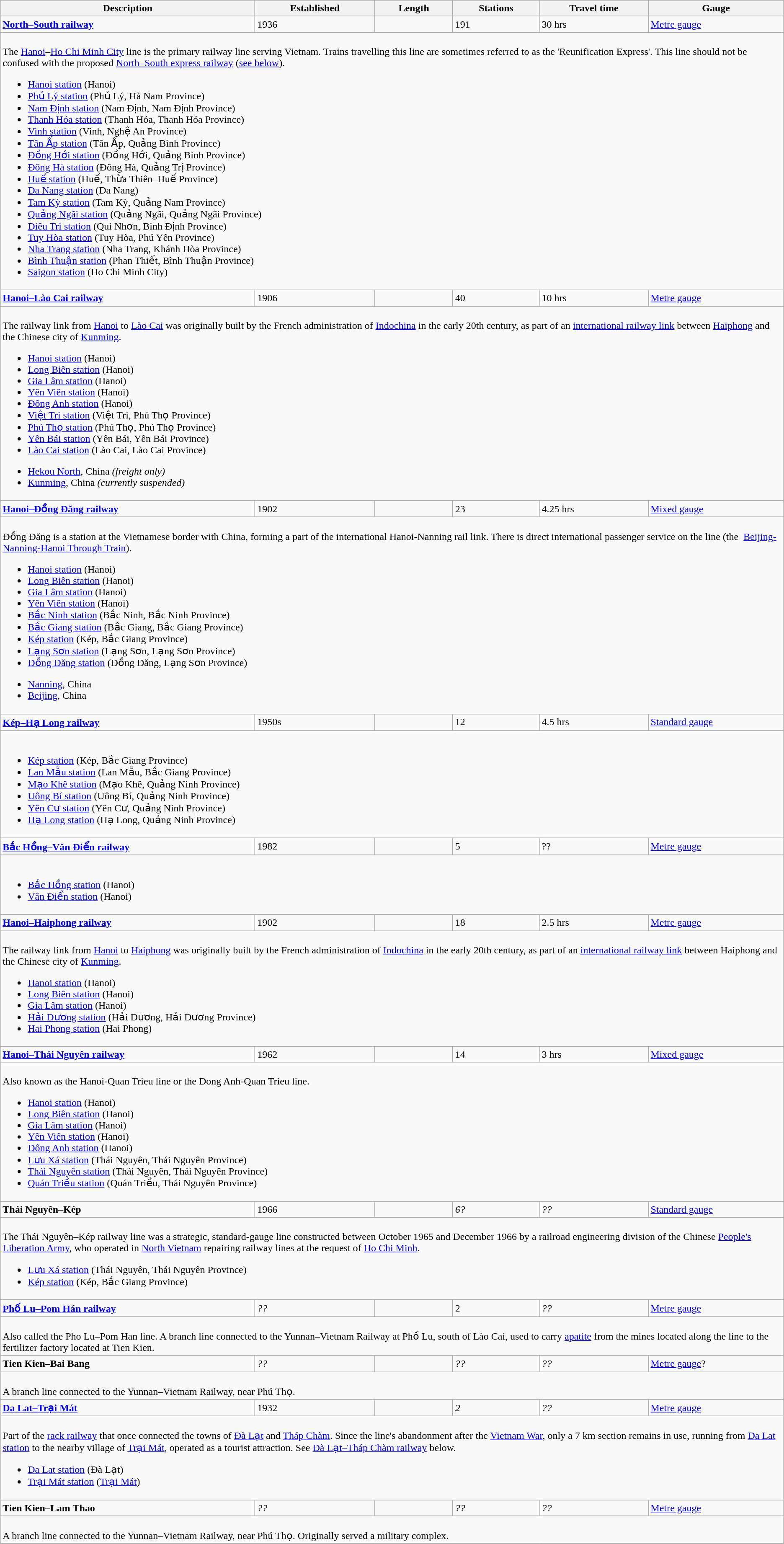<table class="wikitable">
<tr>
<th>Description</th>
<th>Established</th>
<th>Length</th>
<th>Stations</th>
<th>Travel time</th>
<th>Gauge</th>
</tr>
<tr>
<td><strong><a href='#'>North–South railway</a></strong></td>
<td>1936</td>
<td></td>
<td>191</td>
<td>30 hrs</td>
<td><a href='#'>Metre gauge</a></td>
</tr>
<tr>
<td colspan="6"><br>
The <a href='#'>Hanoi</a>–<a href='#'>Ho Chi Minh City</a> line is the primary railway line serving Vietnam. Trains travelling this line are sometimes referred to as the 'Reunification Express'. This line should not be confused with the proposed <a href='#'>North–South express railway</a> (<a href='#'>see below</a>).<ul><li><a href='#'>Hanoi station</a> (Hanoi)</li><li><a href='#'>Phủ Lý station</a> (Phủ Lý, Hà Nam Province)</li><li><a href='#'>Nam Định station</a> (Nam Định, Nam Định Province)</li><li><a href='#'>Thanh Hóa station</a> (Thanh Hóa, Thanh Hóa Province)</li><li><a href='#'>Vinh station</a> (Vinh, Nghệ An Province)</li><li><a href='#'>Tân Ấp station</a> (Tân Ấp, Quảng Bình Province)</li><li><a href='#'>Đồng Hới station</a> (Đồng Hới, Quảng Bình Province)</li><li><a href='#'>Đông Hà station</a> (Đông Hà, Quảng Trị Province)</li><li><a href='#'>Huế station</a> (Huế, Thừa Thiên–Huế Province)</li><li><a href='#'>Da Nang station</a> (Da Nang)</li><li><a href='#'>Tam Kỳ station</a> (Tam Kỳ, Quảng Nam Province)</li><li><a href='#'>Quảng Ngãi station</a> (Quảng Ngãi, Quảng Ngãi Province)</li><li><a href='#'>Diêu Trì station</a> (Qui Nhơn, Bình Định Province)</li><li><a href='#'>Tuy Hòa station</a> (Tuy Hòa, Phú Yên Province)</li><li><a href='#'>Nha Trang station</a> (Nha Trang, Khánh Hòa Province)</li><li><a href='#'>Bình Thuận station</a> (Phan Thiết, Bình Thuận Province)</li><li><a href='#'>Saigon station</a> (Ho Chi Minh City)</li></ul></td>
</tr>
<tr>
<td><strong><a href='#'>Hanoi–Lào Cai railway</a></strong></td>
<td>1906</td>
<td></td>
<td>40</td>
<td>10 hrs</td>
<td><a href='#'>Metre gauge</a></td>
</tr>
<tr>
<td colspan="6"><br>
The railway link from <a href='#'>Hanoi</a> to <a href='#'>Lào Cai</a> was originally built by the French administration of <a href='#'>Indochina</a> in the early 20th century, as part of an <a href='#'>international railway link</a> between <a href='#'>Haiphong</a> and the Chinese city of <a href='#'>Kunming</a>.<ul><li><a href='#'>Hanoi station</a> (Hanoi)</li><li><a href='#'>Long Biên station</a> (Hanoi)</li><li><a href='#'>Gia Lâm station</a> (Hanoi)</li><li><a href='#'>Yên Viên station</a> (Hanoi)</li><li><a href='#'>Đông Anh station</a> (Hanoi)</li><li><a href='#'>Việt Trì station</a> (Việt Trì, Phú Thọ Province)</li><li><a href='#'>Phú Thọ station</a> (Phú Thọ, Phú Thọ Province)</li><li><a href='#'>Yên Bái station</a> (Yên Bái, Yên Bái Province)</li><li><a href='#'>Lào Cai station</a> (Lào Cai, Lào Cai Province)</li></ul><ul><li> <a href='#'>Hekou North</a>, China <em>(freight only)</em></li><li> <a href='#'>Kunming</a>, China <em>(currently suspended)</em></li></ul></td>
</tr>
<tr>
<td><strong><a href='#'>Hanoi–Đồng Đăng railway</a></strong></td>
<td>1902</td>
<td></td>
<td>23</td>
<td>4.25 hrs</td>
<td><a href='#'>Mixed gauge</a></td>
</tr>
<tr>
<td colspan="6"><br>
Đồng Đăng is a station at the Vietnamese border with China, forming a part of the international Hanoi-Nanning rail link. There is direct international passenger service on the line (the  <a href='#'>Beijing-Nanning-Hanoi Through Train</a>).<ul><li><a href='#'>Hanoi station</a> (Hanoi)</li><li><a href='#'>Long Biên station</a> (Hanoi)</li><li><a href='#'>Gia Lâm station</a> (Hanoi)</li><li><a href='#'>Yên Viên station</a> (Hanoi)</li><li><a href='#'>Bắc Ninh station</a> (Bắc Ninh, Bắc Ninh Province)</li><li><a href='#'>Bắc Giang station</a> (Bắc Giang, Bắc Giang Province)</li><li><a href='#'>Kép station</a> (Kép, Bắc Giang Province)</li><li><a href='#'>Lạng Sơn station</a> (Lạng Sơn, Lạng Sơn Province)</li><li><a href='#'>Đồng Đăng station</a> (Đồng Đăng, Lạng Sơn Province)</li></ul><ul><li> <a href='#'>Nanning</a>, China</li><li> <a href='#'>Beijing</a>, China</li></ul></td>
</tr>
<tr>
<td><strong><a href='#'>Kép–Hạ Long railway</a></strong></td>
<td>1950s</td>
<td></td>
<td>12</td>
<td>4.5 hrs</td>
<td><a href='#'>Standard gauge</a></td>
</tr>
<tr>
<td colspan="6"><br><ul><li><a href='#'>Kép station</a> (Kép, Bắc Giang Province)</li><li><a href='#'>Lan Mẫu station</a> (Lan Mẫu, Bắc Giang Province)</li><li><a href='#'>Mạo Khê station</a> (Mạo Khê, Quảng Ninh Province)</li><li><a href='#'>Uông Bí station</a> (Uông Bí, Quảng Ninh Province)</li><li><a href='#'>Yên Cư station</a> (Yên Cư, Quảng Ninh Province)</li><li><a href='#'>Hạ Long station</a> (Hạ Long, Quảng Ninh Province)</li></ul></td>
</tr>
<tr>
<td><strong><a href='#'>Bắc Hồng–Văn Điển railway</a></strong></td>
<td>1982</td>
<td></td>
<td>5</td>
<td>??</td>
<td><a href='#'>Metre gauge</a></td>
</tr>
<tr>
<td colspan="6"><br><ul><li><a href='#'>Bắc Hồng station</a> (Hanoi)</li><li><a href='#'>Văn Điển station</a> (Hanoi)</li></ul></td>
</tr>
<tr>
<td><strong><a href='#'>Hanoi–Haiphong railway</a></strong></td>
<td>1902</td>
<td></td>
<td>18</td>
<td>2.5 hrs</td>
<td><a href='#'>Metre gauge</a></td>
</tr>
<tr>
<td colspan="6"><br>
The railway link from <a href='#'>Hanoi</a> to <a href='#'>Haiphong</a> was originally built by the French administration of <a href='#'>Indochina</a> in the early 20th century, as part of an <a href='#'>international railway link</a> between Haiphong and the Chinese city of <a href='#'>Kunming</a>.<ul><li><a href='#'>Hanoi station</a> (Hanoi)</li><li><a href='#'>Long Biên station</a> (Hanoi)</li><li><a href='#'>Gia Lâm station</a> (Hanoi)</li><li><a href='#'>Hải Dương station</a> (Hải Dương, Hải Dương Province)</li><li><a href='#'>Hai Phong station</a> (Hai Phong)</li></ul></td>
</tr>
<tr>
<td><strong><a href='#'>Hanoi–Thái Nguyên railway</a></strong></td>
<td>1962</td>
<td></td>
<td>14</td>
<td>3 hrs</td>
<td><a href='#'>Mixed gauge</a></td>
</tr>
<tr>
<td colspan="6"><br>Also known as the Hanoi-Quan Trieu line or the Dong Anh-Quan Trieu line.<ul><li><a href='#'>Hanoi station</a> (Hanoi)</li><li><a href='#'>Long Biên station</a> (Hanoi)</li><li><a href='#'>Gia Lâm station</a> (Hanoi)</li><li><a href='#'>Yên Viên station</a> (Hanoi)</li><li><a href='#'>Đông Anh station</a> (Hanoi)</li><li><a href='#'>Lưu Xá station</a> (Thái Nguyên, Thái Nguyên Province)</li><li><a href='#'>Thái Nguyên station</a> (Thái Nguyên, Thái Nguyên Province)</li><li><a href='#'>Quán Triều station</a> (Quán Triều, Thái Nguyên Province)</li></ul></td>
</tr>
<tr>
<td><strong>Thái Nguyên–Kép</strong></td>
<td>1966</td>
<td></td>
<td><em>6?</em></td>
<td><em>??</em></td>
<td><a href='#'>Standard gauge</a></td>
</tr>
<tr>
<td colspan="6"><br>The Thái Nguyên–Kép railway line was a strategic, standard-gauge line constructed between October 1965 and December 1966 by a railroad engineering division of the Chinese <a href='#'>People's Liberation Army</a>, who operated in <a href='#'>North Vietnam</a> repairing railway lines at the request of <a href='#'>Ho Chi Minh</a>.<ul><li><a href='#'>Lưu Xá station</a> (Thái Nguyên, Thái Nguyên Province)</li><li><a href='#'>Kép station</a> (Kép, Bắc Giang Province)</li></ul></td>
</tr>
<tr>
<td><strong><a href='#'>Phố Lu–Pom Hán railway</a></strong></td>
<td><em>??</em></td>
<td></td>
<td>2</td>
<td><em>??</em></td>
<td><a href='#'>Metre gauge</a></td>
</tr>
<tr>
<td colspan="6"><br>
Also called the Pho Lu–Pom Han line. A branch line connected to the Yunnan–Vietnam Railway at Phố Lu, south of Lào Cai, used to carry <a href='#'>apatite</a> from the mines located along the line to the fertilizer factory located at Tien Kien.</td>
</tr>
<tr>
<td><strong>Tien Kien–Bai Bang</strong></td>
<td><em>??</em></td>
<td></td>
<td><em>??</em></td>
<td><em>??</em></td>
<td><a href='#'>Metre gauge</a>?</td>
</tr>
<tr>
<td colspan="6"><br>A branch line connected to the Yunnan–Vietnam Railway, near Phú Thọ.</td>
</tr>
<tr>
<td><strong><a href='#'>Da Lat–Trại Mát</a></strong></td>
<td>1932</td>
<td></td>
<td><em>2</em></td>
<td><em>??</em></td>
<td><a href='#'>Metre gauge</a></td>
</tr>
<tr>
<td colspan="6"><br>Part of the <a href='#'>rack railway</a> that once connected the towns of <a href='#'>Đà Lạt</a> and <a href='#'>Tháp Chàm</a>. Since the line's abandonment after the <a href='#'>Vietnam War</a>, only a 7 km section remains in use, running from <a href='#'>Da Lat station</a> to the nearby village of <a href='#'>Trại Mát</a>, operated as a tourist attraction. See <a href='#'>Đà Lạt–Tháp Chàm railway</a> below.<ul><li><a href='#'>Da Lat station</a> (Đà Lạt)</li><li><a href='#'>Trại Mát station</a> (<a href='#'>Trại Mát</a>)</li></ul></td>
</tr>
<tr>
<td><strong>Tien Kien–Lam Thao</strong></td>
<td><em>??</em></td>
<td></td>
<td><em>??</em></td>
<td><em>??</em></td>
<td><a href='#'>Metre gauge</a></td>
</tr>
<tr>
<td colspan="6"><br>A branch line connected to the Yunnan–Vietnam Railway, near Phú Thọ. Originally served a military complex.</td>
</tr>
</table>
